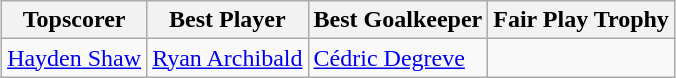<table class=wikitable style="margin:auto">
<tr>
<th>Topscorer</th>
<th>Best Player</th>
<th>Best Goalkeeper</th>
<th>Fair Play Trophy</th>
</tr>
<tr>
<td> <a href='#'>Hayden Shaw</a></td>
<td> <a href='#'>Ryan Archibald</a></td>
<td> <a href='#'>Cédric Degreve</a></td>
<td></td>
</tr>
</table>
